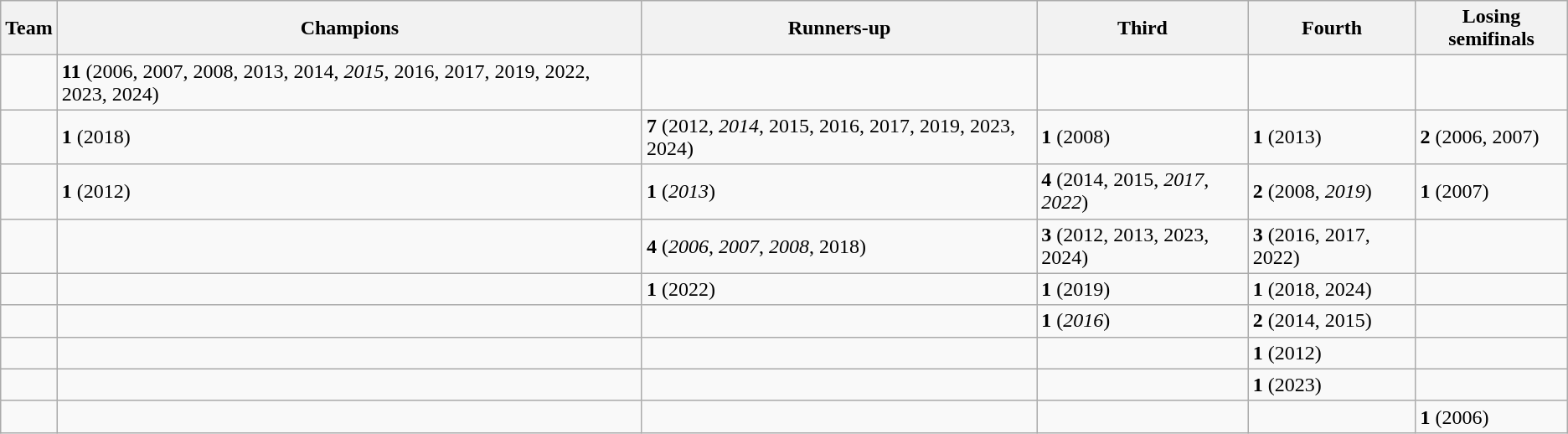<table class="wikitable sortable">
<tr>
<th>Team</th>
<th>Champions</th>
<th>Runners-up</th>
<th>Third</th>
<th>Fourth</th>
<th>Losing semifinals</th>
</tr>
<tr>
<td><strong></strong></td>
<td><strong>11</strong> (2006, 2007, 2008, 2013, 2014, <em>2015</em>, 2016, 2017, 2019, 2022, 2023, 2024)</td>
<td></td>
<td></td>
<td></td>
<td></td>
</tr>
<tr>
<td><strong></strong></td>
<td><strong>1</strong> (2018)</td>
<td><strong>7</strong> (2012, <em>2014</em>, 2015, 2016, 2017, 2019, 2023, 2024)</td>
<td><strong>1</strong> (2008)</td>
<td><strong>1</strong> (2013)</td>
<td><strong>2</strong> (2006, 2007)</td>
</tr>
<tr>
<td><strong></strong></td>
<td><strong>1</strong> (2012)</td>
<td><strong>1</strong> (<em>2013</em>)</td>
<td><strong>4</strong> (2014, 2015, <em>2017</em>, <em>2022</em>)</td>
<td><strong>2</strong> (2008, <em>2019</em>)</td>
<td><strong>1</strong> (2007)</td>
</tr>
<tr>
<td><strong></strong></td>
<td></td>
<td><strong>4</strong> (<em>2006</em>, <em>2007</em>, <em>2008</em>, 2018)</td>
<td><strong>3</strong> (2012, 2013, 2023, 2024)</td>
<td><strong>3</strong> (2016, 2017, 2022)</td>
<td></td>
</tr>
<tr>
<td><strong></strong></td>
<td></td>
<td><strong>1</strong> (2022)</td>
<td><strong>1</strong> (2019)</td>
<td><strong>1</strong> (2018, 2024)</td>
<td></td>
</tr>
<tr>
<td><strong></strong></td>
<td></td>
<td></td>
<td><strong>1</strong> (<em>2016</em>)</td>
<td><strong>2</strong> (2014, 2015)</td>
<td></td>
</tr>
<tr>
<td><strong></strong></td>
<td></td>
<td></td>
<td></td>
<td><strong>1</strong> (2012)</td>
<td></td>
</tr>
<tr>
<td><strong></strong></td>
<td></td>
<td></td>
<td></td>
<td><strong>1</strong> (2023)</td>
<td></td>
</tr>
<tr>
<td><strong></strong></td>
<td></td>
<td></td>
<td></td>
<td></td>
<td><strong>1</strong> (2006)</td>
</tr>
</table>
